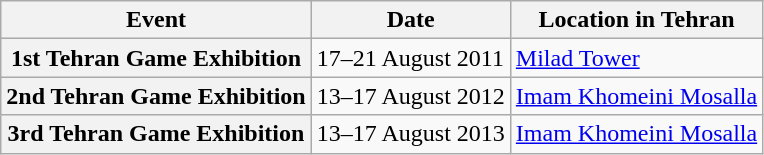<table class="wikitable">
<tr>
<th>Event</th>
<th>Date</th>
<th>Location in Tehran</th>
</tr>
<tr>
<th>1st Tehran Game Exhibition</th>
<td>17–21 August 2011</td>
<td><a href='#'>Milad Tower</a></td>
</tr>
<tr>
<th>2nd Tehran Game Exhibition</th>
<td>13–17 August 2012</td>
<td><a href='#'>Imam Khomeini Mosalla</a></td>
</tr>
<tr>
<th>3rd Tehran Game Exhibition</th>
<td>13–17 August 2013</td>
<td><a href='#'>Imam Khomeini Mosalla</a></td>
</tr>
</table>
